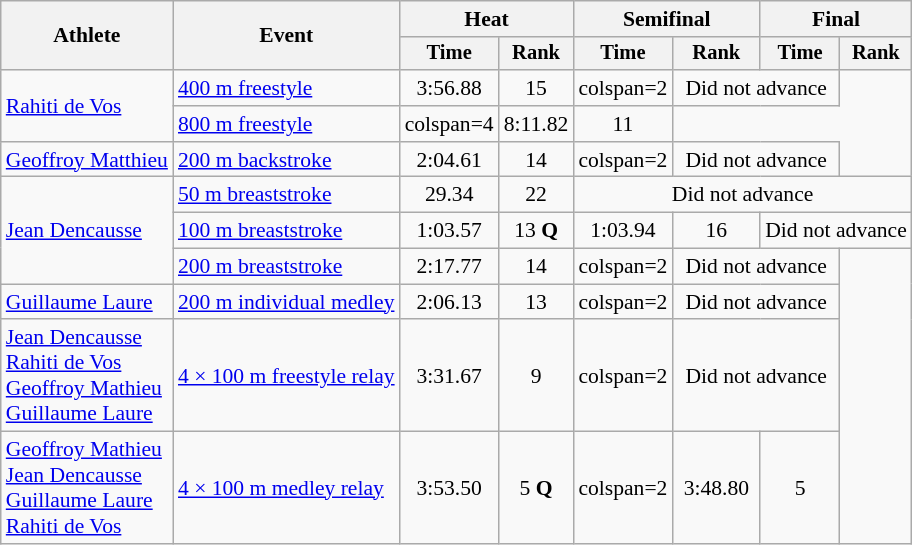<table class=wikitable style="font-size:90%">
<tr>
<th rowspan=2>Athlete</th>
<th rowspan=2>Event</th>
<th colspan="2">Heat</th>
<th colspan="2">Semifinal</th>
<th colspan="2">Final</th>
</tr>
<tr style="font-size:95%">
<th>Time</th>
<th>Rank</th>
<th>Time</th>
<th>Rank</th>
<th>Time</th>
<th>Rank</th>
</tr>
<tr align=center>
<td align=left rowspan=2><a href='#'>Rahiti de Vos</a></td>
<td align=left><a href='#'>400 m freestyle</a></td>
<td>3:56.88</td>
<td>15</td>
<td>colspan=2 </td>
<td colspan=2>Did not advance</td>
</tr>
<tr align=center>
<td align=left><a href='#'>800 m freestyle</a></td>
<td>colspan=4 </td>
<td>8:11.82</td>
<td>11</td>
</tr>
<tr align=center>
<td align=left><a href='#'>Geoffroy Matthieu</a></td>
<td align=left><a href='#'>200 m backstroke</a></td>
<td>2:04.61</td>
<td>14</td>
<td>colspan=2 </td>
<td colspan=2>Did not advance</td>
</tr>
<tr align=center>
<td align=left rowspan=3><a href='#'>Jean Dencausse</a></td>
<td align=left><a href='#'>50 m breaststroke</a></td>
<td>29.34</td>
<td>22</td>
<td colspan=4>Did not advance</td>
</tr>
<tr align=center>
<td align=left><a href='#'>100 m breaststroke</a></td>
<td>1:03.57</td>
<td>13 <strong>Q</strong></td>
<td>1:03.94</td>
<td>16</td>
<td colspan=2>Did not advance</td>
</tr>
<tr align=center>
<td align=left><a href='#'>200 m breaststroke</a></td>
<td>2:17.77</td>
<td>14</td>
<td>colspan=2 </td>
<td colspan=2>Did not advance</td>
</tr>
<tr align=center>
<td align=left><a href='#'>Guillaume Laure</a></td>
<td align=left><a href='#'>200 m individual medley</a></td>
<td>2:06.13</td>
<td>13</td>
<td>colspan=2 </td>
<td colspan=2>Did not advance</td>
</tr>
<tr align=center>
<td align=left><a href='#'>Jean Dencausse</a><br><a href='#'>Rahiti de Vos</a><br><a href='#'>Geoffroy Mathieu</a><br><a href='#'>Guillaume Laure</a></td>
<td align=left><a href='#'>4 × 100 m freestyle relay</a></td>
<td>3:31.67</td>
<td>9</td>
<td>colspan=2 </td>
<td colspan=2>Did not advance</td>
</tr>
<tr align=center>
<td align=left><a href='#'>Geoffroy Mathieu</a><br><a href='#'>Jean Dencausse</a><br><a href='#'>Guillaume Laure</a><br><a href='#'>Rahiti de Vos</a></td>
<td align=left><a href='#'>4 × 100 m medley relay</a></td>
<td>3:53.50</td>
<td>5 <strong>Q</strong></td>
<td>colspan=2 </td>
<td>3:48.80</td>
<td>5</td>
</tr>
</table>
